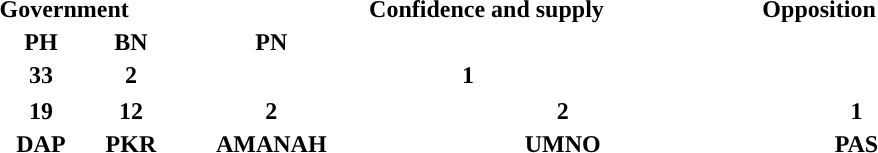<table style="width:40em;">
<tr>
<td colspan="3" style="color:"><strong>Government</strong></td>
<td colspan="1" style="color:"><strong>Confidence and supply</strong></td>
<td colspan="2" style="color:"><strong>Opposition</strong></td>
</tr>
<tr style="text-align:center;">
<td style="color:"><strong>PH</strong></td>
<td colspan="1" style="color:"><strong>BN</strong></td>
<td colspan="1" style="color:"><strong>PN</strong></td>
</tr>
<tr style="text-align:center;">
<td style="background:"><strong>33</strong></td>
<td colspan="1" style="background:"><strong>2</strong></td>
<td colspan="2" style="background:"><strong>1</strong></td>
</tr>
<tr>
</tr>
<tr style="text-align:center;">
<td style="background:"><strong>19</strong></td>
<td style="background:"><strong>12</strong></td>
<td style="background:"><strong>2</strong></td>
<td style="background:"><strong>2</strong></td>
<td style="background:"><strong>1</strong></td>
</tr>
<tr style="text-align:center;">
<td style="color:"><strong>DAP</strong></td>
<td style="color:"><strong>PKR</strong></td>
<td style="color:"><strong>AMANAH</strong></td>
<td style="color:"><strong>UMNO</strong></td>
<td style="color:"><strong>PAS</strong></td>
</tr>
</table>
